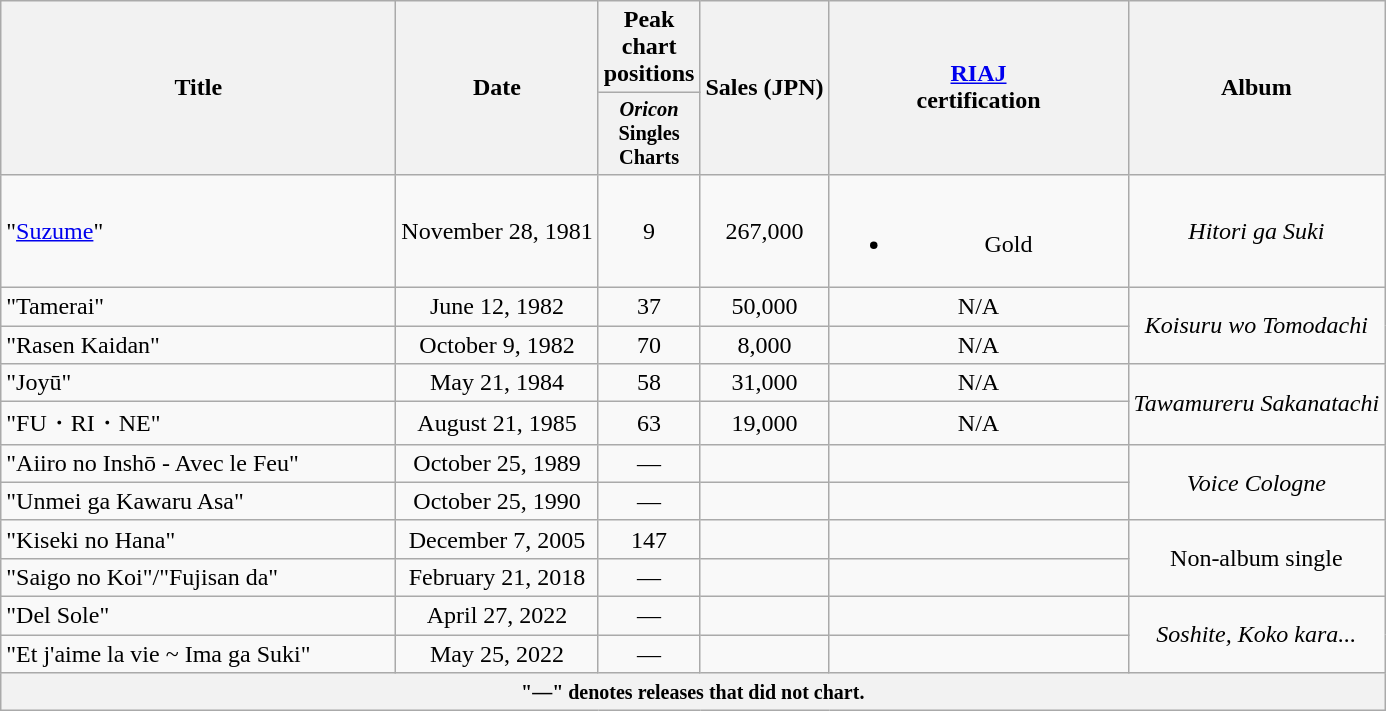<table class="wikitable plainrowheaders" style="text-align:center;">
<tr>
<th scope="col" rowspan="2" style="width:16em;">Title</th>
<th scope="col" rowspan="2">Date</th>
<th scope="col" colspan="1">Peak chart positions</th>
<th scope="col" rowspan="2">Sales (JPN)</th>
<th scope="col" rowspan="2" style="width:12em;"><a href='#'>RIAJ</a><br>certification</th>
<th scope="col" rowspan="2">Album</th>
</tr>
<tr>
<th style="width:3em;font-size:85%"><em>Oricon</em> Singles Charts<br></th>
</tr>
<tr>
<td align="left">"<a href='#'>Suzume</a>"</td>
<td>November 28, 1981</td>
<td>9</td>
<td>267,000</td>
<td><br><ul><li>Gold</li></ul></td>
<td><em>Hitori ga Suki</em></td>
</tr>
<tr>
<td align="left">"Tamerai"</td>
<td>June 12, 1982</td>
<td>37</td>
<td>50,000</td>
<td>N/A</td>
<td rowspan="2"><em>Koisuru wo Tomodachi</em></td>
</tr>
<tr>
<td align="left">"Rasen Kaidan"</td>
<td>October 9, 1982</td>
<td>70</td>
<td>8,000</td>
<td>N/A</td>
</tr>
<tr>
<td align="left">"Joyū"</td>
<td>May 21, 1984</td>
<td>58</td>
<td>31,000</td>
<td>N/A</td>
<td rowspan="2"><em>Tawamureru Sakanatachi</em></td>
</tr>
<tr>
<td align="left">"FU・RI・NE"</td>
<td>August 21, 1985</td>
<td>63</td>
<td>19,000</td>
<td>N/A</td>
</tr>
<tr>
<td align="left">"Aiiro no Inshō - Avec le Feu"</td>
<td>October 25, 1989</td>
<td>—</td>
<td></td>
<td></td>
<td rowspan="2"><em>Voice Cologne</em></td>
</tr>
<tr>
<td align="left">"Unmei ga Kawaru Asa"</td>
<td>October 25, 1990</td>
<td>—</td>
<td></td>
<td></td>
</tr>
<tr>
<td align="left">"Kiseki no Hana"</td>
<td>December 7, 2005</td>
<td>147</td>
<td></td>
<td></td>
<td rowspan="2">Non-album single</td>
</tr>
<tr>
<td align="left">"Saigo no Koi"/"Fujisan da"</td>
<td>February 21, 2018</td>
<td>—</td>
<td></td>
<td></td>
</tr>
<tr>
<td align="left">"Del Sole"</td>
<td>April 27, 2022</td>
<td>—</td>
<td></td>
<td></td>
<td rowspan="2"><em>Soshite, Koko kara...</em></td>
</tr>
<tr>
<td align="left">"Et j'aime la vie ~ Ima ga Suki"</td>
<td>May 25, 2022</td>
<td>—</td>
<td></td>
<td></td>
</tr>
<tr>
<th colspan="6"><small>"—" denotes releases that did not chart.</small></th>
</tr>
</table>
